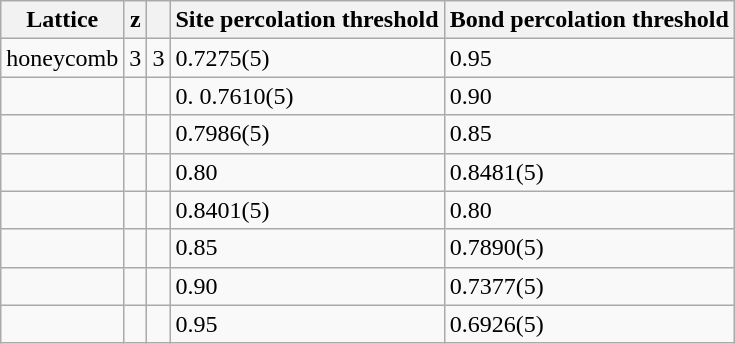<table class="wikitable">
<tr>
<th>Lattice</th>
<th>z</th>
<th></th>
<th>Site percolation threshold</th>
<th>Bond percolation threshold</th>
</tr>
<tr>
<td>honeycomb</td>
<td>3</td>
<td>3</td>
<td>0.7275(5)</td>
<td>0.95</td>
</tr>
<tr>
<td></td>
<td></td>
<td></td>
<td>0. 0.7610(5)</td>
<td>0.90</td>
</tr>
<tr>
<td></td>
<td></td>
<td></td>
<td>0.7986(5)</td>
<td>0.85</td>
</tr>
<tr>
<td></td>
<td></td>
<td></td>
<td>0.80</td>
<td>0.8481(5)</td>
</tr>
<tr>
<td></td>
<td></td>
<td></td>
<td>0.8401(5)</td>
<td>0.80</td>
</tr>
<tr>
<td></td>
<td></td>
<td></td>
<td>0.85</td>
<td>0.7890(5)</td>
</tr>
<tr>
<td></td>
<td></td>
<td></td>
<td>0.90</td>
<td>0.7377(5)</td>
</tr>
<tr>
<td></td>
<td></td>
<td></td>
<td>0.95</td>
<td>0.6926(5)</td>
</tr>
</table>
